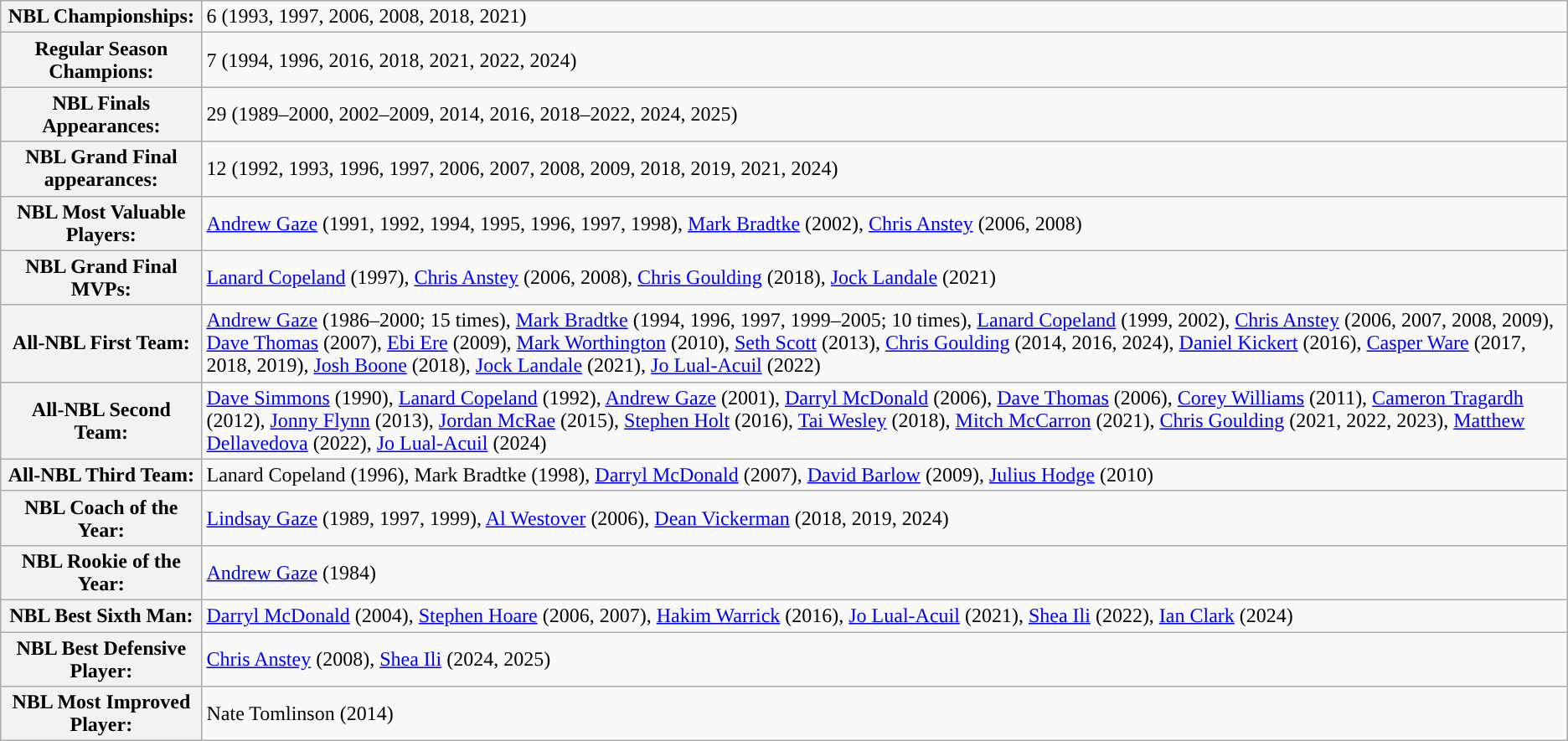<table class="wikitable">
<tr align=left>
<th>NBL Championships:</th>
<td>6 (1993, 1997, 2006, 2008, 2018, 2021)</td>
</tr>
<tr>
<th>Regular Season Champions:</th>
<td>7 (1994, 1996, 2016, 2018, 2021, 2022, 2024)</td>
</tr>
<tr>
<th>NBL Finals Appearances:</th>
<td>29 (1989–2000, 2002–2009, 2014, 2016, 2018–2022, 2024, 2025)</td>
</tr>
<tr>
<th>NBL Grand Final appearances:</th>
<td>12 (1992, 1993, 1996, 1997, 2006, 2007, 2008, 2009, 2018, 2019, 2021, 2024)</td>
</tr>
<tr>
<th>NBL Most Valuable Players:</th>
<td><a href='#'>Andrew Gaze</a> (1991, 1992, 1994, 1995, 1996, 1997, 1998), <a href='#'>Mark Bradtke</a> (2002), <a href='#'>Chris Anstey</a> (2006, 2008)</td>
</tr>
<tr>
<th>NBL Grand Final MVPs:</th>
<td><a href='#'>Lanard Copeland</a> (1997), <a href='#'>Chris Anstey</a> (2006, 2008), <a href='#'>Chris Goulding</a> (2018), <a href='#'>Jock Landale</a> (2021)</td>
</tr>
<tr>
<th>All-NBL First Team:</th>
<td><a href='#'>Andrew Gaze</a> (1986–2000; 15 times), <a href='#'>Mark Bradtke</a> (1994, 1996, 1997, 1999–2005; 10 times), <a href='#'>Lanard Copeland</a> (1999, 2002), <a href='#'>Chris Anstey</a> (2006, 2007, 2008, 2009), <a href='#'>Dave Thomas</a> (2007), <a href='#'>Ebi Ere</a> (2009), <a href='#'>Mark Worthington</a> (2010), <a href='#'>Seth Scott</a> (2013), <a href='#'>Chris Goulding</a> (2014, 2016, 2024), <a href='#'>Daniel Kickert</a> (2016), <a href='#'>Casper Ware</a> (2017, 2018, 2019), <a href='#'>Josh Boone</a> (2018), <a href='#'>Jock Landale</a> (2021), <a href='#'>Jo Lual-Acuil</a> (2022)</td>
</tr>
<tr>
<th>All-NBL Second Team:</th>
<td><a href='#'>Dave Simmons</a> (1990), <a href='#'>Lanard Copeland</a> (1992), <a href='#'>Andrew Gaze</a> (2001), <a href='#'>Darryl McDonald</a> (2006), <a href='#'>Dave Thomas</a> (2006), <a href='#'>Corey Williams</a> (2011), <a href='#'>Cameron Tragardh</a> (2012), <a href='#'>Jonny Flynn</a> (2013), <a href='#'>Jordan McRae</a> (2015), <a href='#'>Stephen Holt</a> (2016), <a href='#'>Tai Wesley</a> (2018), <a href='#'>Mitch McCarron</a> (2021), <a href='#'>Chris Goulding</a> (2021, 2022, 2023), <a href='#'>Matthew Dellavedova</a> (2022), <a href='#'>Jo Lual-Acuil</a> (2024)</td>
</tr>
<tr>
<th>All-NBL Third Team:</th>
<td>Lanard Copeland (1996), Mark Bradtke (1998), <a href='#'>Darryl McDonald</a> (2007), <a href='#'>David Barlow</a> (2009), <a href='#'>Julius Hodge</a> (2010)</td>
</tr>
<tr>
<th>NBL Coach of the Year:</th>
<td><a href='#'>Lindsay Gaze</a> (1989, 1997, 1999), <a href='#'>Al Westover</a> (2006), <a href='#'>Dean Vickerman</a> (2018, 2019, 2024)</td>
</tr>
<tr>
<th>NBL Rookie of the Year:</th>
<td><a href='#'>Andrew Gaze</a> (1984)</td>
</tr>
<tr>
<th>NBL Best Sixth Man:</th>
<td><a href='#'>Darryl McDonald</a> (2004), <a href='#'>Stephen Hoare</a> (2006, 2007), <a href='#'>Hakim Warrick</a> (2016), <a href='#'>Jo Lual-Acuil</a> (2021), <a href='#'>Shea Ili</a> (2022), <a href='#'>Ian Clark</a> (2024)</td>
</tr>
<tr>
<th>NBL Best Defensive Player:</th>
<td><a href='#'>Chris Anstey</a> (2008), <a href='#'>Shea Ili</a> (2024, 2025)</td>
</tr>
<tr>
<th>NBL Most Improved Player:</th>
<td>Nate Tomlinson (2014)</td>
</tr>
</table>
